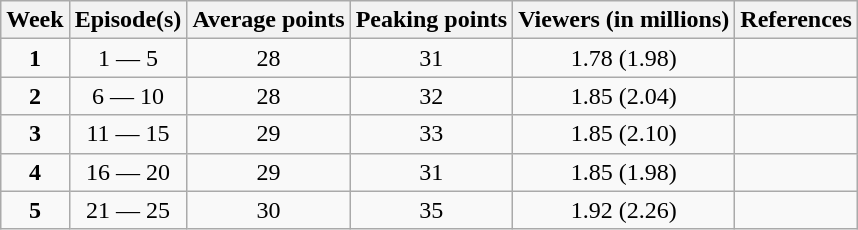<table class="wikitable" style="text-align:center;">
<tr>
<th>Week</th>
<th>Episode(s)</th>
<th>Average points</th>
<th>Peaking points</th>
<th>Viewers (in millions)</th>
<th>References</th>
</tr>
<tr>
<td><strong>1</strong></td>
<td>1 — 5</td>
<td>28</td>
<td>31</td>
<td>1.78 (1.98)</td>
<td></td>
</tr>
<tr>
<td><strong>2</strong></td>
<td>6 — 10</td>
<td>28</td>
<td>32</td>
<td>1.85 (2.04)</td>
<td></td>
</tr>
<tr>
<td><strong>3</strong></td>
<td>11 — 15</td>
<td>29</td>
<td>33</td>
<td>1.85 (2.10)</td>
<td></td>
</tr>
<tr>
<td><strong>4</strong></td>
<td>16 — 20</td>
<td>29</td>
<td>31</td>
<td>1.85 (1.98)</td>
<td></td>
</tr>
<tr>
<td><strong>5</strong></td>
<td>21 — 25</td>
<td>30</td>
<td>35</td>
<td>1.92 (2.26)</td>
<td></td>
</tr>
</table>
